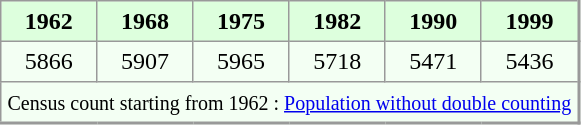<table align="left" rules="all" cellspacing="0" cellpadding="4" style="border: 1px solid #999; border-right: 2px solid #999; border-bottom:2px solid #999; background: #f3fff3">
<tr style="background: #ddffdd">
<th>1962</th>
<th>1968</th>
<th>1975</th>
<th>1982</th>
<th>1990</th>
<th>1999</th>
</tr>
<tr>
<td align="center">5866</td>
<td align="center">5907</td>
<td align="center">5965</td>
<td align="center">5718</td>
<td align="center">5471</td>
<td align="center">5436</td>
</tr>
<tr>
<td colspan=6 align=center><small>Census count starting from 1962 : <a href='#'>Population without double counting</a></small></td>
</tr>
</table>
